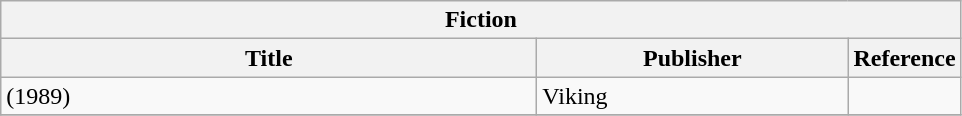<table class="wikitable">
<tr>
<th colspan="3">Fiction</th>
</tr>
<tr>
<th scope=col style="width: 350px;">Title</th>
<th scope=col style="width: 200px;">Publisher</th>
<th>Reference</th>
</tr>
<tr>
<td><em></em> (1989)</td>
<td>Viking</td>
<td></td>
</tr>
<tr>
</tr>
</table>
